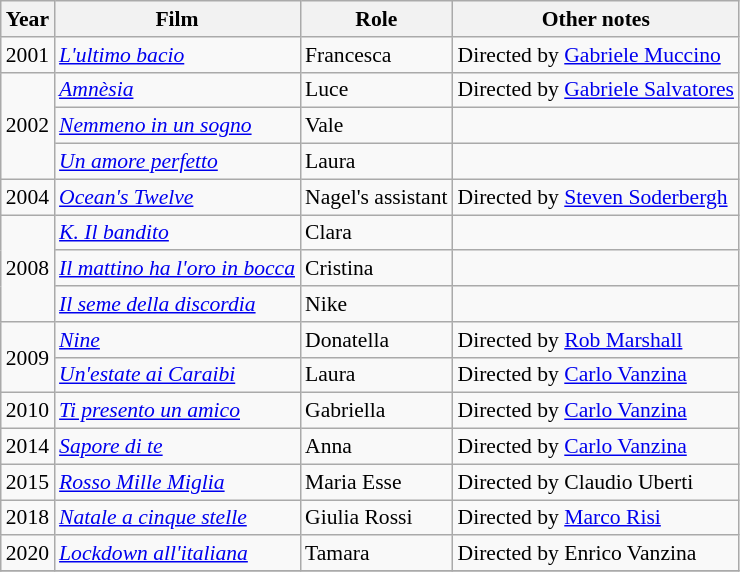<table class="wikitable" style="font-size: 90%;">
<tr>
<th>Year</th>
<th>Film</th>
<th>Role</th>
<th>Other notes</th>
</tr>
<tr>
<td rowspan="1">2001</td>
<td><em><a href='#'>L'ultimo bacio</a></em></td>
<td>Francesca</td>
<td>Directed by <a href='#'>Gabriele Muccino</a></td>
</tr>
<tr>
<td rowspan="3">2002</td>
<td><em><a href='#'>Amnèsia</a></em></td>
<td>Luce</td>
<td>Directed by <a href='#'>Gabriele Salvatores</a></td>
</tr>
<tr>
<td><em><a href='#'>Nemmeno in un sogno</a></em></td>
<td>Vale</td>
<td></td>
</tr>
<tr>
<td><em><a href='#'>Un amore perfetto</a></em></td>
<td>Laura</td>
<td></td>
</tr>
<tr>
<td rowspan="1">2004</td>
<td><em><a href='#'>Ocean's Twelve</a></em></td>
<td>Nagel's assistant</td>
<td>Directed by <a href='#'>Steven Soderbergh</a></td>
</tr>
<tr>
<td rowspan="3">2008</td>
<td><em><a href='#'>K. Il bandito</a></em></td>
<td>Clara</td>
<td></td>
</tr>
<tr>
<td><em><a href='#'>Il mattino ha l'oro in bocca</a></em></td>
<td>Cristina</td>
<td></td>
</tr>
<tr>
<td><em><a href='#'>Il seme della discordia</a></em></td>
<td>Nike</td>
<td></td>
</tr>
<tr>
<td rowspan="2">2009</td>
<td><em><a href='#'>Nine</a></em></td>
<td>Donatella</td>
<td>Directed by <a href='#'>Rob Marshall</a></td>
</tr>
<tr>
<td><em><a href='#'>Un'estate ai Caraibi</a></em></td>
<td>Laura</td>
<td>Directed by <a href='#'>Carlo Vanzina</a></td>
</tr>
<tr>
<td rowspan="1">2010</td>
<td><em><a href='#'>Ti presento un amico</a></em></td>
<td>Gabriella</td>
<td>Directed by <a href='#'>Carlo Vanzina</a></td>
</tr>
<tr>
<td rowspan="1">2014</td>
<td><em><a href='#'>Sapore di te</a></em></td>
<td>Anna</td>
<td>Directed by <a href='#'>Carlo Vanzina</a></td>
</tr>
<tr>
<td rowspan="1">2015</td>
<td><em><a href='#'>Rosso Mille Miglia</a></em></td>
<td>Maria Esse</td>
<td>Directed by Claudio Uberti</td>
</tr>
<tr>
<td rowspan="1">2018</td>
<td><em><a href='#'>Natale a cinque stelle</a></em></td>
<td>Giulia Rossi</td>
<td>Directed by <a href='#'>Marco Risi</a></td>
</tr>
<tr>
<td rowspan="1">2020</td>
<td><em><a href='#'>Lockdown all'italiana</a></em></td>
<td>Tamara</td>
<td>Directed by Enrico Vanzina</td>
</tr>
<tr>
</tr>
</table>
